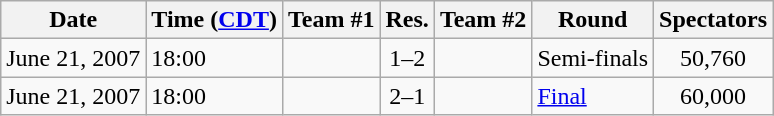<table class="wikitable">
<tr>
<th>Date</th>
<th>Time (<a href='#'>CDT</a>)</th>
<th>Team #1</th>
<th>Res.</th>
<th>Team #2</th>
<th>Round</th>
<th>Spectators</th>
</tr>
<tr>
<td>June 21, 2007</td>
<td>18:00</td>
<td></td>
<td style="text-align:center;">1–2</td>
<td></td>
<td>Semi-finals</td>
<td style="text-align:center;">50,760</td>
</tr>
<tr>
<td>June 21, 2007</td>
<td>18:00</td>
<td></td>
<td style="text-align:center;">2–1</td>
<td></td>
<td><a href='#'>Final</a></td>
<td style="text-align:center;">60,000</td>
</tr>
</table>
